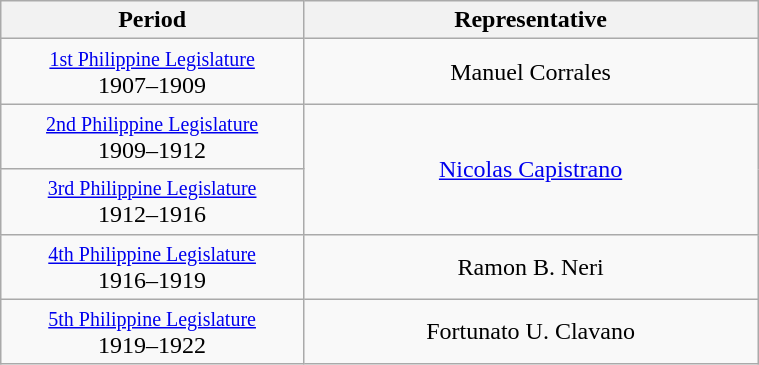<table class="wikitable" style="text-align:center; width:40%;">
<tr>
<th width=40%>Period</th>
<th>Representative</th>
</tr>
<tr>
<td><small><a href='#'>1st Philippine Legislature</a></small><br>1907–1909</td>
<td>Manuel Corrales</td>
</tr>
<tr>
<td><small><a href='#'>2nd Philippine Legislature</a></small><br>1909–1912</td>
<td rowspan=2><a href='#'>Nicolas Capistrano</a></td>
</tr>
<tr>
<td><small><a href='#'>3rd Philippine Legislature</a></small><br>1912–1916</td>
</tr>
<tr>
<td><small><a href='#'>4th Philippine Legislature</a></small><br>1916–1919</td>
<td>Ramon B. Neri</td>
</tr>
<tr>
<td><small><a href='#'>5th Philippine Legislature</a></small><br>1919–1922</td>
<td>Fortunato U. Clavano</td>
</tr>
</table>
